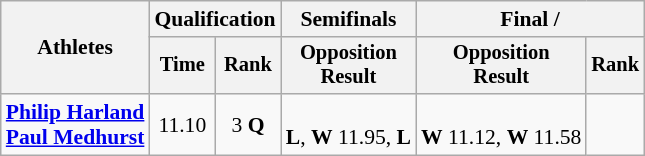<table class="wikitable" style="font-size:90%;text-align:center;">
<tr>
<th rowspan=2>Athletes</th>
<th colspan=2>Qualification</th>
<th>Semifinals</th>
<th colspan=2>Final / </th>
</tr>
<tr style="font-size:95%">
<th>Time</th>
<th>Rank</th>
<th>Opposition<br>Result</th>
<th>Opposition<br>Result</th>
<th>Rank</th>
</tr>
<tr>
<td style="text-align:left;"><strong><a href='#'>Philip Harland</a><br><a href='#'>Paul Medhurst</a></strong></td>
<td>11.10</td>
<td>3 <strong>Q</strong></td>
<td><br><strong>L</strong>, <strong>W</strong> 11.95, <strong>L</strong></td>
<td><br><strong>W</strong> 11.12, <strong>W</strong> 11.58</td>
<td></td>
</tr>
</table>
